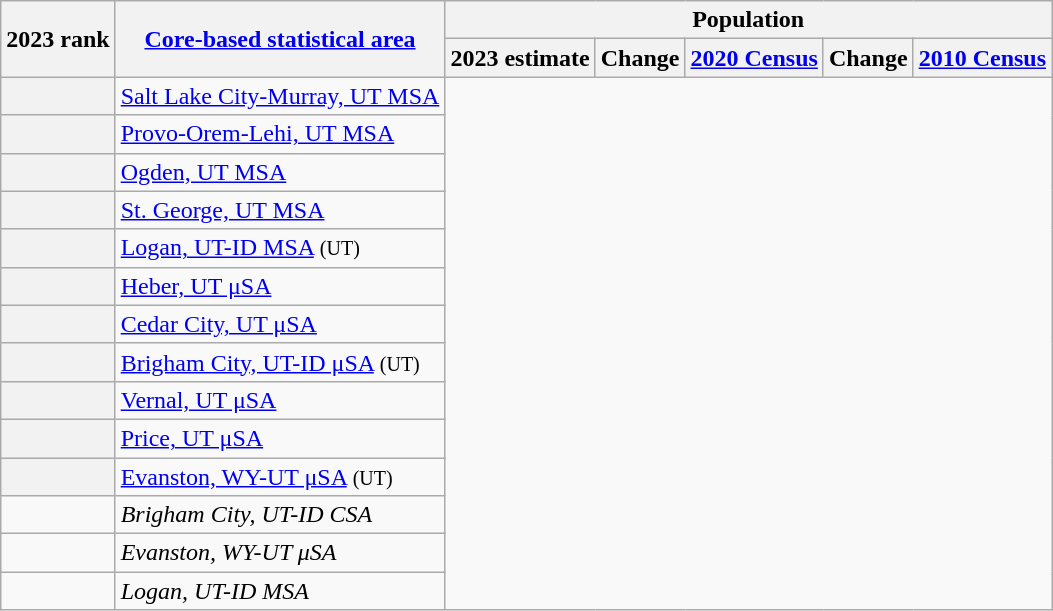<table class="wikitable sortable">
<tr>
<th scope=col rowspan=2>2023 rank</th>
<th scope=col rowspan=2><a href='#'>Core-based statistical area</a></th>
<th colspan=5>Population</th>
</tr>
<tr>
<th scope=col>2023 estimate</th>
<th scope=col>Change</th>
<th scope=col><a href='#'>2020 Census</a></th>
<th scope=col>Change</th>
<th scope=col><a href='#'>2010 Census</a></th>
</tr>
<tr>
<th scope=row></th>
<td><a href='#'>Salt Lake City-Murray, UT MSA</a><br></td>
</tr>
<tr>
<th scope=row></th>
<td><a href='#'>Provo-Orem-Lehi, UT MSA</a><br></td>
</tr>
<tr>
<th scope=row></th>
<td><a href='#'>Ogden, UT MSA</a><br></td>
</tr>
<tr>
<th scope=row></th>
<td><a href='#'>St. George, UT MSA</a><br></td>
</tr>
<tr>
<th scope=row></th>
<td><a href='#'>Logan, UT-ID MSA</a> <small>(UT)</small><br></td>
</tr>
<tr>
<th scope=row></th>
<td><a href='#'>Heber, UT μSA</a><br></td>
</tr>
<tr>
<th scope=row></th>
<td><a href='#'>Cedar City, UT μSA</a><br></td>
</tr>
<tr>
<th scope=row></th>
<td><a href='#'>Brigham City, UT-ID μSA</a> <small>(UT)</small><br></td>
</tr>
<tr>
<th scope=row></th>
<td><a href='#'>Vernal, UT μSA</a><br></td>
</tr>
<tr>
<th scope=row></th>
<td><a href='#'>Price, UT μSA</a><br></td>
</tr>
<tr>
<th scope=row></th>
<td><a href='#'>Evanston, WY-UT μSA</a> <small>(UT)</small><br></td>
</tr>
<tr>
<td></td>
<td><em><span>Brigham City, UT-ID CSA</span></em><br></td>
</tr>
<tr>
<td></td>
<td><em><span>Evanston, WY-UT μSA</span></em><br></td>
</tr>
<tr>
<td></td>
<td><em><span>Logan, UT-ID MSA</span></em><br></td>
</tr>
</table>
